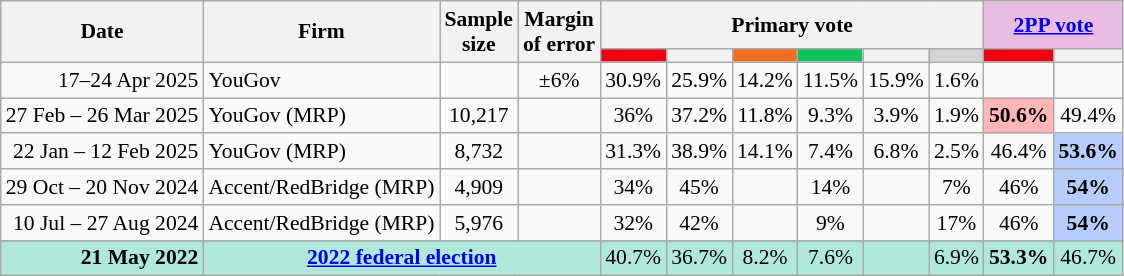<table class="nowrap wikitable tpl-blanktable" style=text-align:center;font-size:90%>
<tr>
<th rowspan=2>Date</th>
<th rowspan=2>Firm</th>
<th rowspan=2>Sample<br>size</th>
<th rowspan=2>Margin<br>of error</th>
<th colspan=6>Primary vote</th>
<th colspan=2 class=unsortable style=background:#ebbce3><a href='#'>2PP vote</a></th>
</tr>
<tr>
<th class="unsortable" style="background:#F00011"></th>
<th class="unsortable" style=background:></th>
<th class=unsortable style=background:#f36c21></th>
<th class=unsortable style=background:#10C25B></th>
<th class=unsortable style=background:></th>
<th class=unsortable style=background:lightgray></th>
<th class="unsortable" style="background:#F00011"></th>
<th class="unsortable" style=background:></th>
</tr>
<tr>
<td align=right>17–24 Apr 2025</td>
<td align=left>YouGov</td>
<td></td>
<td>±6%</td>
<td>30.9%</td>
<td>25.9%</td>
<td>14.2%</td>
<td>11.5%</td>
<td>15.9%</td>
<td>1.6%</td>
<td></td>
<td></td>
</tr>
<tr>
<td align=right>27 Feb – 26 Mar 2025</td>
<td align=left>YouGov (MRP)</td>
<td>10,217</td>
<td></td>
<td>36%</td>
<td>37.2%</td>
<td>11.8%</td>
<td>9.3%</td>
<td>3.9%</td>
<td>1.9%</td>
<th style=background:#FFB6B6>50.6%</th>
<td>49.4%</td>
</tr>
<tr>
<td align=right>22 Jan – 12 Feb 2025</td>
<td align=left>YouGov (MRP)</td>
<td>8,732</td>
<td></td>
<td>31.3%</td>
<td>38.9%</td>
<td>14.1%</td>
<td>7.4%</td>
<td>6.8%</td>
<td>2.5%</td>
<td>46.4%</td>
<th style="background:#B6CDFB">53.6%</th>
</tr>
<tr>
<td align=right>29 Oct – 20 Nov 2024</td>
<td align=left>Accent/RedBridge (MRP)</td>
<td>4,909</td>
<td></td>
<td>34%</td>
<td>45%</td>
<td></td>
<td>14%</td>
<td></td>
<td>7%</td>
<td>46%</td>
<th style="background:#B6CDFB">54%</th>
</tr>
<tr>
<td align=right>10 Jul – 27 Aug 2024</td>
<td align=left>Accent/RedBridge (MRP)</td>
<td>5,976</td>
<td></td>
<td>32%</td>
<td>42%</td>
<td></td>
<td>9%</td>
<td></td>
<td>17%</td>
<td>46%</td>
<th style="background:#B6CDFB"><strong>54%</strong></th>
</tr>
<tr>
</tr>
<tr style=background:#b0e9db>
<td style=text-align:right data-sort-value=21-May-2022><strong>21 May 2022</strong></td>
<td colspan=3 style=text-align:center><strong><a href='#'>2022 federal election</a></strong></td>
<td>40.7%</td>
<td>36.7%</td>
<td>8.2%</td>
<td>7.6%</td>
<td></td>
<td>6.9%</td>
<td><strong>53.3%</strong></td>
<td>46.7%</td>
</tr>
</table>
